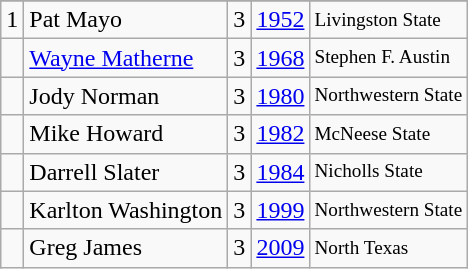<table class="wikitable">
<tr>
</tr>
<tr>
<td>1</td>
<td>Pat Mayo</td>
<td>3</td>
<td><a href='#'>1952</a></td>
<td style="font-size:80%;">Livingston State</td>
</tr>
<tr>
<td></td>
<td><a href='#'>Wayne Matherne</a></td>
<td>3</td>
<td><a href='#'>1968</a></td>
<td style="font-size:80%;">Stephen F. Austin</td>
</tr>
<tr>
<td></td>
<td>Jody Norman</td>
<td>3</td>
<td><a href='#'>1980</a></td>
<td style="font-size:80%;">Northwestern State</td>
</tr>
<tr>
<td></td>
<td>Mike Howard</td>
<td>3</td>
<td><a href='#'>1982</a></td>
<td style="font-size:80%;">McNeese State</td>
</tr>
<tr>
<td></td>
<td>Darrell Slater</td>
<td>3</td>
<td><a href='#'>1984</a></td>
<td style="font-size:80%;">Nicholls State</td>
</tr>
<tr>
<td></td>
<td>Karlton Washington</td>
<td>3</td>
<td><a href='#'>1999</a></td>
<td style="font-size:80%;">Northwestern State</td>
</tr>
<tr>
<td></td>
<td>Greg James</td>
<td>3</td>
<td><a href='#'>2009</a></td>
<td style="font-size:80%;">North Texas</td>
</tr>
</table>
